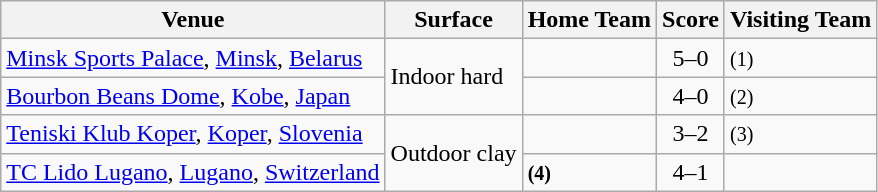<table class=wikitable style="border:1px solid #AAAAAA;">
<tr>
<th>Venue</th>
<th>Surface</th>
<th>Home Team</th>
<th>Score</th>
<th>Visiting Team</th>
</tr>
<tr>
<td><a href='#'>Minsk Sports Palace</a>, <a href='#'>Minsk</a>, <a href='#'>Belarus</a></td>
<td rowspan=2>Indoor hard</td>
<td><strong></strong></td>
<td align=center>5–0</td>
<td> <small>(1)</small></td>
</tr>
<tr>
<td><a href='#'>Bourbon Beans Dome</a>, <a href='#'>Kobe</a>, <a href='#'>Japan</a></td>
<td><strong></strong></td>
<td align=center>4–0</td>
<td> <small>(2)</small></td>
</tr>
<tr>
<td><a href='#'>Teniski Klub Koper</a>, <a href='#'>Koper</a>, <a href='#'>Slovenia</a></td>
<td rowspan=2>Outdoor clay</td>
<td><strong></strong></td>
<td align=center>3–2</td>
<td> <small>(3)</small></td>
</tr>
<tr>
<td><a href='#'>TC Lido Lugano</a>, <a href='#'>Lugano</a>, <a href='#'>Switzerland</a></td>
<td><strong> <small>(4)</small></strong></td>
<td align=center>4–1</td>
<td></td>
</tr>
</table>
